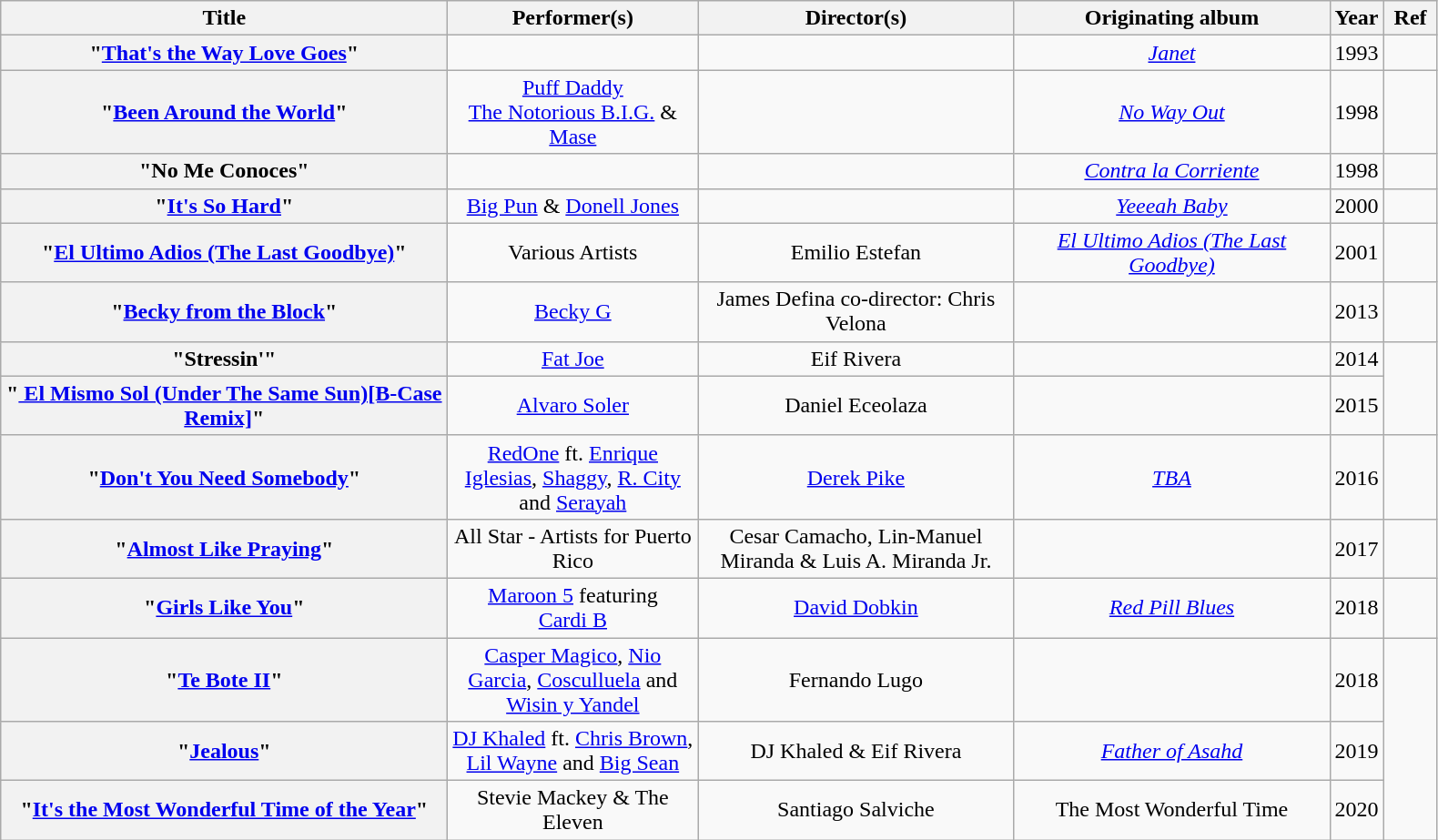<table class="wikitable sortable plainrowheaders" style="text-align: center;">
<tr>
<th scope="col" style="width: 20em;">Title</th>
<th scope="col" style="width: 11em;">Performer(s)</th>
<th scope="col" style="width: 14em;" class="unsortable">Director(s)</th>
<th scope="col" style="width: 14em;">Originating album</th>
<th scope="col" style="width: 2em;">Year</th>
<th scope="col" style="width: 2em;" class="unsortable">Ref</th>
</tr>
<tr>
<th scope="row">"<a href='#'>That's the Way Love Goes</a>"</th>
<td></td>
<td></td>
<td><em><a href='#'>Janet</a></em></td>
<td>1993</td>
<td><br></td>
</tr>
<tr>
<th scope="row">"<a href='#'>Been Around the World</a>"</th>
<td><a href='#'>Puff Daddy</a> <br> <a href='#'>The Notorious B.I.G.</a> & <a href='#'>Mase</a></td>
<td></td>
<td><em><a href='#'>No Way Out</a></em></td>
<td>1998</td>
<td><br></td>
</tr>
<tr>
<th scope="row">"No Me Conoces"</th>
<td></td>
<td></td>
<td><em><a href='#'>Contra la Corriente</a></em></td>
<td>1998</td>
<td><br></td>
</tr>
<tr>
<th scope="row">"<a href='#'>It's So Hard</a>"</th>
<td><a href='#'>Big Pun</a> & <a href='#'>Donell Jones</a></td>
<td></td>
<td><em><a href='#'>Yeeeah Baby</a></em></td>
<td>2000</td>
<td></td>
</tr>
<tr>
<th scope="row">"<a href='#'>El Ultimo Adios (The Last Goodbye)</a>"</th>
<td>Various Artists</td>
<td>Emilio Estefan</td>
<td><em><a href='#'>El Ultimo Adios (The Last Goodbye)</a></em></td>
<td>2001</td>
<td></td>
</tr>
<tr>
<th scope="row">"<a href='#'>Becky from the Block</a>"</th>
<td><a href='#'>Becky G</a></td>
<td>James Defina co-director: Chris Velona</td>
<td></td>
<td>2013</td>
<td></td>
</tr>
<tr>
<th scope="row">"Stressin'"</th>
<td><a href='#'>Fat Joe</a></td>
<td>Eif Rivera</td>
<td></td>
<td>2014</td>
</tr>
<tr>
<th scope="row">"<a href='#'> El Mismo Sol (Under The Same Sun)[B-Case Remix]</a>"</th>
<td><a href='#'>Alvaro Soler</a></td>
<td>Daniel Eceolaza</td>
<td></td>
<td>2015</td>
</tr>
<tr>
<th scope="row">"<a href='#'>Don't You Need Somebody</a>"</th>
<td><a href='#'>RedOne</a> ft. <a href='#'>Enrique Iglesias</a>, <a href='#'>Shaggy</a>, <a href='#'>R. City</a> and <a href='#'>Serayah</a></td>
<td><a href='#'>Derek Pike</a></td>
<td><em><a href='#'>TBA</a></em></td>
<td>2016</td>
<td></td>
</tr>
<tr>
<th scope="row">"<a href='#'>Almost Like Praying</a>"</th>
<td>All Star - Artists for Puerto Rico</td>
<td>Cesar Camacho, Lin-Manuel Miranda & Luis A. Miranda Jr.</td>
<td></td>
<td>2017</td>
</tr>
<tr>
<th scope="row">"<a href='#'>Girls Like You</a>" <br> </th>
<td><a href='#'>Maroon 5</a> featuring <a href='#'>Cardi&nbsp;B</a></td>
<td><a href='#'>David Dobkin</a></td>
<td><em><a href='#'>Red Pill Blues</a></em></td>
<td>2018</td>
<td></td>
</tr>
<tr>
<th scope="row">"<a href='#'>Te Bote II</a>"</th>
<td><a href='#'>Casper Magico</a>, <a href='#'>Nio Garcia</a>, <a href='#'>Cosculluela</a> and <a href='#'>Wisin y Yandel</a></td>
<td>Fernando Lugo</td>
<td></td>
<td>2018</td>
</tr>
<tr>
<th scope="row">"<a href='#'>Jealous</a>"</th>
<td><a href='#'>DJ Khaled</a> ft. <a href='#'>Chris Brown</a>, <a href='#'>Lil Wayne</a> and <a href='#'>Big Sean</a></td>
<td>DJ Khaled & Eif Rivera</td>
<td><em><a href='#'>Father of Asahd</a></em></td>
<td>2019</td>
</tr>
<tr>
<th scope="row">"<a href='#'>It's the Most Wonderful Time of the Year</a>"</th>
<td>Stevie Mackey & The Eleven</td>
<td>Santiago Salviche</td>
<td>The Most Wonderful Time</td>
<td>2020</td>
</tr>
</table>
